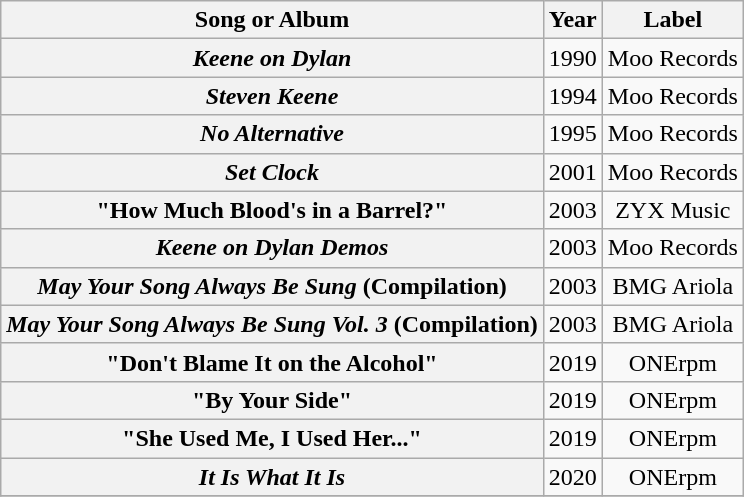<table class="wikitable plainrowheaders" style="text-align:center;">
<tr>
<th scope="col">Song or Album</th>
<th scope="col">Year</th>
<th scope="col">Label</th>
</tr>
<tr>
<th scope="row"><em>Keene on Dylan</em></th>
<td>1990</td>
<td>Moo Records</td>
</tr>
<tr>
<th scope="row"><em>Steven Keene</em></th>
<td>1994</td>
<td>Moo Records</td>
</tr>
<tr>
<th scope="row"><em>No Alternative</em></th>
<td>1995</td>
<td>Moo Records</td>
</tr>
<tr>
<th scope="row"><em>Set Clock</em></th>
<td>2001</td>
<td>Moo Records</td>
</tr>
<tr>
<th scope="row">"How Much Blood's in a Barrel?"</th>
<td>2003</td>
<td>ZYX Music</td>
</tr>
<tr>
<th scope="row"><em>Keene on Dylan Demos</em></th>
<td>2003</td>
<td>Moo Records</td>
</tr>
<tr>
<th scope="row"><em>May Your Song Always Be Sung</em> (Compilation)</th>
<td>2003</td>
<td>BMG Ariola</td>
</tr>
<tr>
<th scope="row"><em>May Your Song Always Be Sung Vol. 3</em> (Compilation)</th>
<td>2003</td>
<td>BMG Ariola</td>
</tr>
<tr>
<th scope="row">"Don't Blame It on the Alcohol"</th>
<td>2019</td>
<td>ONErpm</td>
</tr>
<tr>
<th scope="row">"By Your Side"</th>
<td>2019</td>
<td>ONErpm</td>
</tr>
<tr>
<th scope="row">"She Used Me, I Used Her..."</th>
<td>2019</td>
<td>ONErpm</td>
</tr>
<tr>
<th scope="row"><em>It Is What It Is</em></th>
<td>2020</td>
<td>ONErpm</td>
</tr>
<tr>
</tr>
</table>
